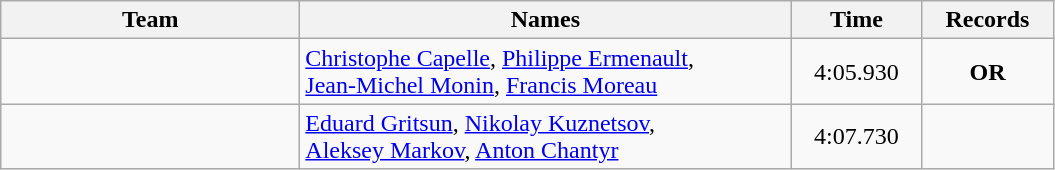<table class="wikitable" style="text-align:center;">
<tr>
<th style="width:12em;">Team</th>
<th style="width:20em;">Names</th>
<th style="width:5em;">Time</th>
<th style="width:5em;">Records</th>
</tr>
<tr>
<td align=left></td>
<td align=left><a href='#'>Christophe Capelle</a>, <a href='#'>Philippe Ermenault</a>, <br> <a href='#'>Jean-Michel Monin</a>, <a href='#'>Francis Moreau</a></td>
<td>4:05.930</td>
<td><strong>OR</strong></td>
</tr>
<tr>
<td align=left></td>
<td align=left><a href='#'>Eduard Gritsun</a>, <a href='#'>Nikolay Kuznetsov</a>, <br> <a href='#'>Aleksey Markov</a>, <a href='#'>Anton Chantyr</a></td>
<td>4:07.730</td>
<td></td>
</tr>
</table>
